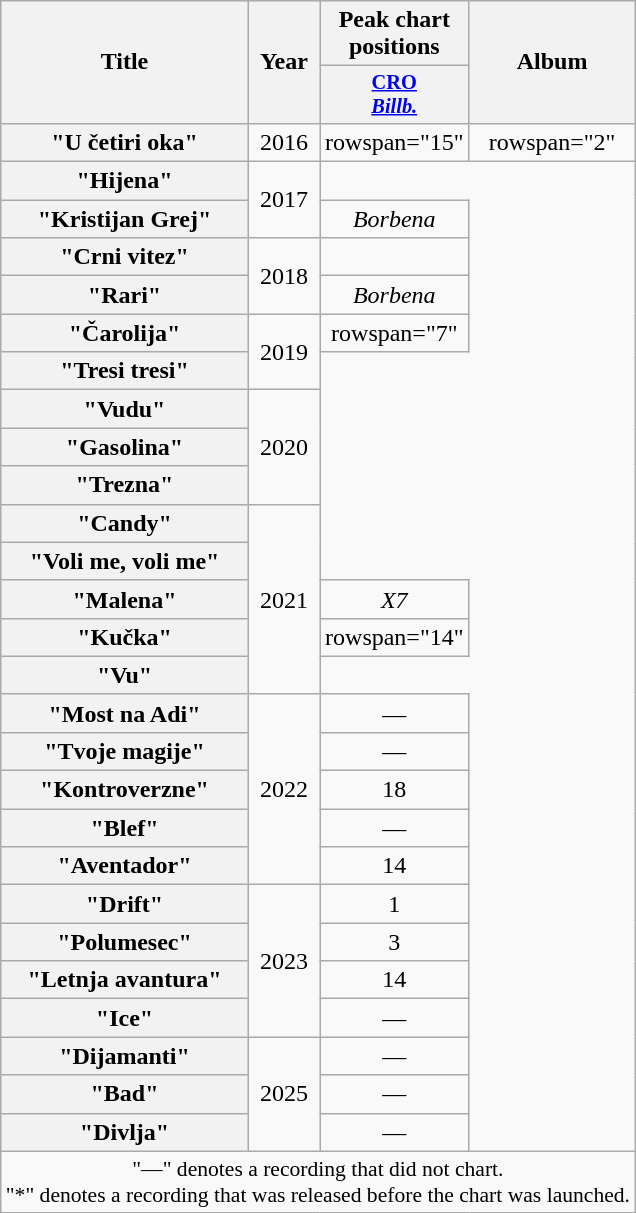<table class="wikitable plainrowheaders" style="text-align:center;">
<tr>
<th scope="col" rowspan="2">Title</th>
<th scope="col" rowspan="2">Year</th>
<th scope="col">Peak chart positions</th>
<th scope="col" rowspan="2">Album</th>
</tr>
<tr>
<th scope="col" style="width:2.5em; font-size:85%"><a href='#'>CRO<br><em>Billb.</em></a><br></th>
</tr>
<tr>
<th scope="row">"U četiri oka"</th>
<td>2016</td>
<td>rowspan="15" </td>
<td>rowspan="2" </td>
</tr>
<tr>
<th scope="row">"Hijena"<br></th>
<td rowspan="2">2017</td>
</tr>
<tr>
<th scope="row">"Kristijan Grej"</th>
<td><em>Borbena</em></td>
</tr>
<tr>
<th scope="row">"Crni vitez"</th>
<td rowspan="2">2018</td>
<td></td>
</tr>
<tr>
<th scope="row">"Rari"<br></th>
<td><em>Borbena</em></td>
</tr>
<tr>
<th scope="row">"Čarolija"</th>
<td rowspan="2">2019</td>
<td>rowspan="7" </td>
</tr>
<tr>
<th scope="row">"Tresi tresi"</th>
</tr>
<tr>
<th scope="row">"Vudu"<br></th>
<td rowspan="3">2020</td>
</tr>
<tr>
<th scope="row">"Gasolina"</th>
</tr>
<tr>
<th scope="row">"Trezna"</th>
</tr>
<tr>
<th scope="row">"Candy"<br></th>
<td rowspan="5">2021</td>
</tr>
<tr>
<th scope="row">"Voli me, voli me"<br></th>
</tr>
<tr>
<th scope="row">"Malena"<br></th>
<td><em>X7</em></td>
</tr>
<tr>
<th scope="row">"Kučka"</th>
<td>rowspan="14" </td>
</tr>
<tr>
<th scope="row">"Vu"</th>
</tr>
<tr>
<th scope="row">"Most na Adi"</th>
<td rowspan="5">2022</td>
<td>—</td>
</tr>
<tr>
<th scope="row">"Tvoje magije"</th>
<td>—</td>
</tr>
<tr>
<th scope="row">"Kontroverzne"<br></th>
<td>18</td>
</tr>
<tr>
<th scope="row">"Blef"<br></th>
<td>—</td>
</tr>
<tr>
<th scope="row">"Aventador"<br></th>
<td>14</td>
</tr>
<tr>
<th scope="row">"Drift"<br></th>
<td rowspan="4">2023</td>
<td>1</td>
</tr>
<tr>
<th scope="row">"Polumesec"</th>
<td>3</td>
</tr>
<tr>
<th scope="row">"Letnja avantura"<br></th>
<td>14</td>
</tr>
<tr>
<th scope="row">"Ice"<br></th>
<td>—</td>
</tr>
<tr>
<th scope="row">"Dijamanti"</th>
<td rowspan="3">2025</td>
<td>—</td>
</tr>
<tr>
<th scope="row">"Bad"</th>
<td>—</td>
</tr>
<tr>
<th scope="row">"Divlja"<br></th>
<td>—</td>
</tr>
<tr>
<td colspan="4" style="font-size:90%">"—" denotes a recording that did not chart.<br>"*" denotes a recording that was released before the chart was launched.</td>
</tr>
</table>
